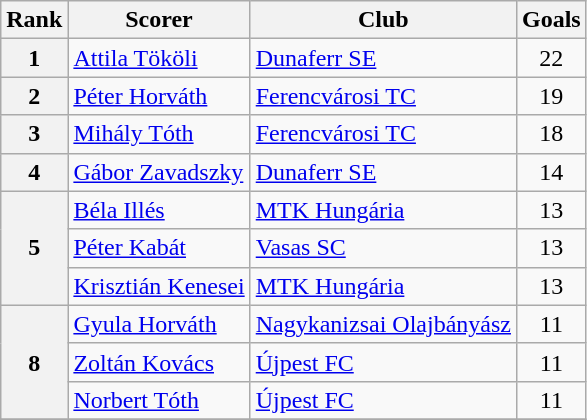<table class="wikitable" style="text-align:center">
<tr>
<th>Rank</th>
<th>Scorer</th>
<th>Club</th>
<th>Goals</th>
</tr>
<tr>
<th rowspan="1">1</th>
<td align=left> <a href='#'>Attila Tököli</a></td>
<td align=left><a href='#'>Dunaferr SE</a></td>
<td>22</td>
</tr>
<tr>
<th rowspan="1">2</th>
<td align=left> <a href='#'>Péter Horváth</a></td>
<td align=left><a href='#'>Ferencvárosi TC</a></td>
<td>19</td>
</tr>
<tr>
<th rowspan="1">3</th>
<td align=left> <a href='#'>Mihály Tóth</a></td>
<td align=left><a href='#'>Ferencvárosi TC</a></td>
<td>18</td>
</tr>
<tr>
<th rowspan="1">4</th>
<td align=left> <a href='#'>Gábor Zavadszky</a></td>
<td align=left><a href='#'>Dunaferr SE</a></td>
<td>14</td>
</tr>
<tr>
<th rowspan="3">5</th>
<td align=left> <a href='#'>Béla Illés</a></td>
<td align=left><a href='#'>MTK Hungária</a></td>
<td>13</td>
</tr>
<tr>
<td align=left> <a href='#'>Péter Kabát</a></td>
<td align=left><a href='#'>Vasas SC</a></td>
<td>13</td>
</tr>
<tr>
<td align=left> <a href='#'>Krisztián Kenesei</a></td>
<td align=left><a href='#'>MTK Hungária</a></td>
<td>13</td>
</tr>
<tr>
<th rowspan="3">8</th>
<td align=left> <a href='#'>Gyula Horváth</a></td>
<td align=left><a href='#'>Nagykanizsai Olajbányász</a></td>
<td>11</td>
</tr>
<tr>
<td align=left> <a href='#'>Zoltán Kovács</a></td>
<td align=left><a href='#'>Újpest FC</a></td>
<td>11</td>
</tr>
<tr>
<td align=left> <a href='#'>Norbert Tóth</a></td>
<td align=left><a href='#'>Újpest FC</a></td>
<td>11</td>
</tr>
<tr>
</tr>
</table>
